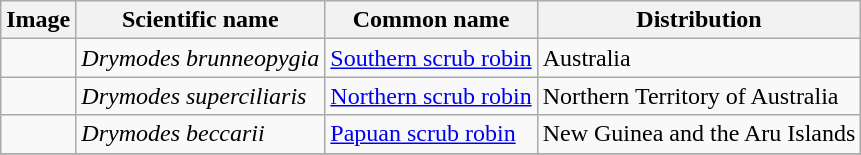<table class="wikitable">
<tr>
<th>Image</th>
<th>Scientific name</th>
<th>Common name</th>
<th>Distribution</th>
</tr>
<tr>
<td></td>
<td><em>Drymodes brunneopygia</em></td>
<td><a href='#'>Southern scrub robin</a></td>
<td>Australia</td>
</tr>
<tr>
<td></td>
<td><em>Drymodes superciliaris</em></td>
<td><a href='#'>Northern scrub robin</a></td>
<td>Northern Territory of Australia</td>
</tr>
<tr>
<td></td>
<td><em>Drymodes beccarii</em></td>
<td><a href='#'>Papuan scrub robin</a></td>
<td>New Guinea and the Aru Islands</td>
</tr>
<tr>
</tr>
</table>
